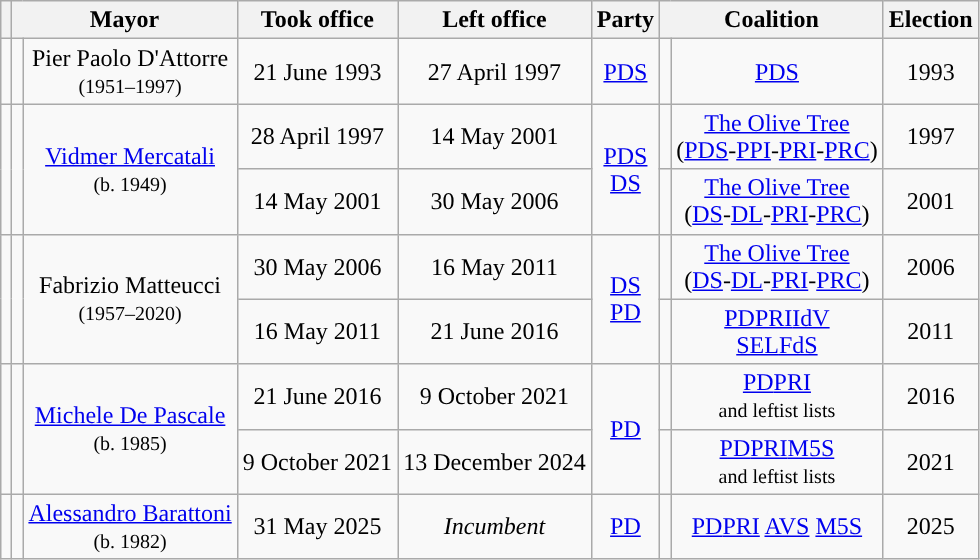<table class="wikitable" style="text-align: center;">
<tr>
<th><br></th>
<th colspan="2">Mayor</th>
<th>Took office</th>
<th>Left office</th>
<th>Party</th>
<th colspan="2">Coalition</th>
<th>Election</th>
</tr>
<tr>
<td style="background: "><strong></strong></td>
<td></td>
<td>Pier Paolo D'Attorre<br><small>(1951–1997)</small></td>
<td>21 June 1993</td>
<td>27 April 1997</td>
<td><a href='#'>PDS</a></td>
<td style="background: "></td>
<td><a href='#'>PDS</a></td>
<td>1993</td>
</tr>
<tr>
<td rowspan="2" style="background: "><strong></strong></td>
<td rowspan="2"></td>
<td rowspan="2"><a href='#'>Vidmer Mercatali</a><br><small>(b. 1949)</small></td>
<td>28 April 1997</td>
<td>14 May 2001</td>
<td rowspan="2"><a href='#'>PDS</a><br><a href='#'>DS</a></td>
<td style="background: "></td>
<td><a href='#'>The Olive Tree</a><br>(<a href='#'>PDS</a>-<a href='#'>PPI</a>-<a href='#'>PRI</a>-<a href='#'>PRC</a>)</td>
<td>1997</td>
</tr>
<tr>
<td>14 May 2001</td>
<td>30 May 2006</td>
<td style="background: "></td>
<td><a href='#'>The Olive Tree</a><br>(<a href='#'>DS</a>-<a href='#'>DL</a>-<a href='#'>PRI</a>-<a href='#'>PRC</a>)</td>
<td>2001</td>
</tr>
<tr>
<td rowspan="2" style="background: "><strong></strong></td>
<td rowspan="2"></td>
<td rowspan="2">Fabrizio Matteucci<br><small>(1957–2020)</small></td>
<td>30 May 2006</td>
<td>16 May 2011</td>
<td rowspan="2"><a href='#'>DS</a><br><a href='#'>PD</a></td>
<td style="background: "></td>
<td><a href='#'>The Olive Tree</a><br>(<a href='#'>DS</a>-<a href='#'>DL</a>-<a href='#'>PRI</a>-<a href='#'>PRC</a>)</td>
<td>2006</td>
</tr>
<tr>
<td>16 May 2011</td>
<td>21 June 2016</td>
<td style="background: "></td>
<td><a href='#'>PD</a><a href='#'>PRI</a><a href='#'>IdV</a><br><a href='#'>SEL</a><a href='#'>FdS</a></td>
<td>2011</td>
</tr>
<tr>
<td rowspan=2 style="background: "><strong></strong></td>
<td rowspan=2></td>
<td rowspan=2><a href='#'>Michele De Pascale</a><br><small>(b. 1985)</small></td>
<td>21 June 2016</td>
<td>9 October 2021</td>
<td rowspan=2><a href='#'>PD</a></td>
<td style="background: "></td>
<td><a href='#'>PD</a><a href='#'>PRI</a><br><small>and leftist lists</small></td>
<td>2016</td>
</tr>
<tr>
<td>9 October 2021</td>
<td>13 December 2024</td>
<td style="background: "></td>
<td><a href='#'>PD</a><a href='#'>PRI</a><a href='#'>M5S</a><br><small>and leftist lists</small></td>
<td>2021</td>
</tr>
<tr>
<td style="background: "><strong></strong></td>
<td></td>
<td><a href='#'>Alessandro Barattoni</a><br><small>(b. 1982)</small></td>
<td>31 May 2025</td>
<td><em>Incumbent</em></td>
<td><a href='#'>PD</a></td>
<td style="background: "></td>
<td><a href='#'>PD</a><a href='#'>PRI</a>  <a href='#'>AVS</a>  <a href='#'>M5S</a></td>
<td>2025</td>
</tr>
</table>
